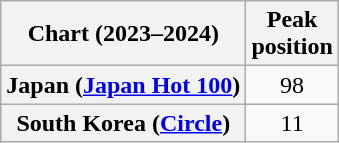<table class="wikitable plainrowheaders sortable" style="text-align:center">
<tr>
<th scope="col">Chart (2023–2024)</th>
<th scope="col">Peak<br>position</th>
</tr>
<tr>
<th scope="row">Japan (<a href='#'>Japan Hot 100</a>)</th>
<td>98</td>
</tr>
<tr>
<th scope="row">South Korea (<a href='#'>Circle</a>)</th>
<td>11</td>
</tr>
</table>
